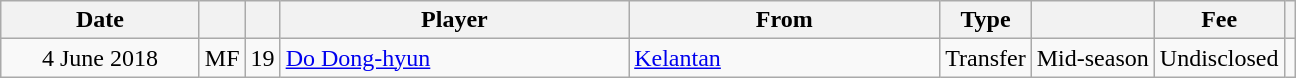<table class="wikitable" style="text-align:center;">
<tr>
<th scope="col" style="width:125px;">Date</th>
<th></th>
<th></th>
<th scope="col" style="width:225px;">Player</th>
<th scope="col" style="width:200px;">From</th>
<th>Type</th>
<th></th>
<th>Fee</th>
<th></th>
</tr>
<tr>
<td>4 June 2018</td>
<td>MF</td>
<td>19</td>
<td style="text-align:left"> <a href='#'>Do Dong-hyun</a></td>
<td style="text-align:left"> <a href='#'>Kelantan</a></td>
<td>Transfer</td>
<td>Mid-season</td>
<td>Undisclosed</td>
<td align="center"></td>
</tr>
</table>
